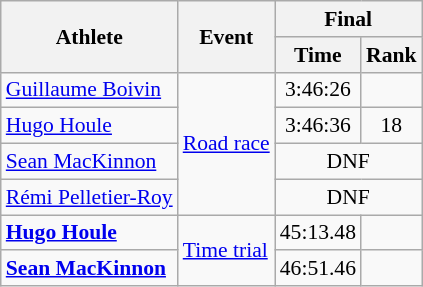<table class="wikitable" style="font-size:90%">
<tr>
<th rowspan=2>Athlete</th>
<th rowspan=2>Event</th>
<th colspan=2>Final</th>
</tr>
<tr>
<th>Time</th>
<th>Rank</th>
</tr>
<tr>
<td><a href='#'>Guillaume Boivin</a></td>
<td align=left rowspan=4><a href='#'>Road race</a></td>
<td align=center>3:46:26</td>
<td align=center></td>
</tr>
<tr>
<td><a href='#'>Hugo Houle</a></td>
<td align=center>3:46:36</td>
<td align=center>18</td>
</tr>
<tr>
<td><a href='#'>Sean MacKinnon</a></td>
<td align=center colspan=2>DNF</td>
</tr>
<tr>
<td><a href='#'>Rémi Pelletier-Roy</a></td>
<td align=center colspan=2>DNF</td>
</tr>
<tr>
<td><strong><a href='#'>Hugo Houle</a></strong></td>
<td rowspan=2><a href='#'>Time trial</a></td>
<td align=center>45:13.48</td>
<td align=center></td>
</tr>
<tr>
<td><strong><a href='#'>Sean MacKinnon</a></strong></td>
<td align=center>46:51.46</td>
<td align=center></td>
</tr>
</table>
